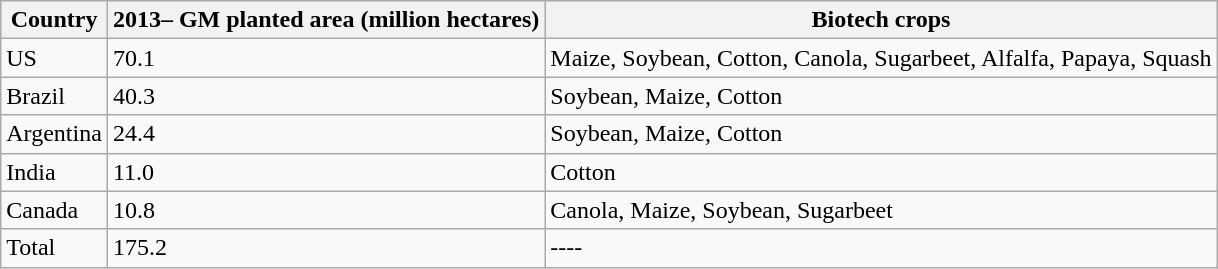<table class="wikitable sortable">
<tr>
<th>Country</th>
<th>2013– GM planted area (million hectares)</th>
<th>Biotech crops</th>
</tr>
<tr>
<td>US</td>
<td>70.1</td>
<td>Maize, Soybean, Cotton, Canola, Sugarbeet, Alfalfa, Papaya, Squash</td>
</tr>
<tr>
<td>Brazil</td>
<td>40.3</td>
<td>Soybean, Maize, Cotton</td>
</tr>
<tr>
<td>Argentina</td>
<td>24.4</td>
<td>Soybean, Maize, Cotton</td>
</tr>
<tr>
<td>India</td>
<td>11.0</td>
<td>Cotton</td>
</tr>
<tr>
<td>Canada</td>
<td>10.8</td>
<td>Canola, Maize, Soybean, Sugarbeet</td>
</tr>
<tr>
<td>Total</td>
<td>175.2</td>
<td>----</td>
</tr>
</table>
